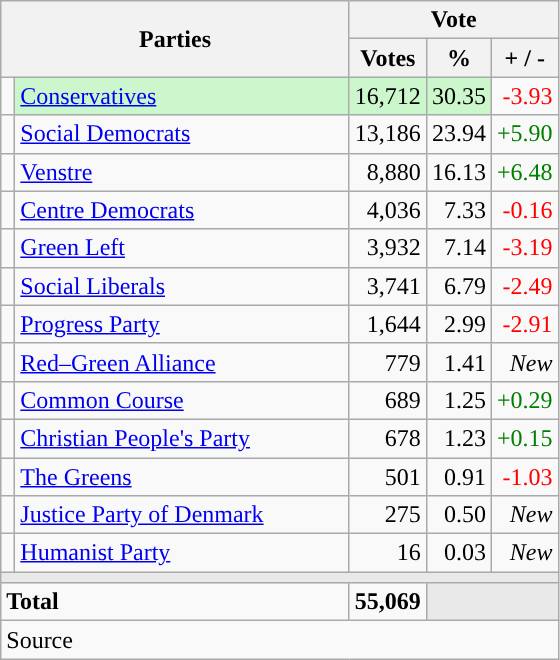<table class="wikitable" style="text-align:right;">
<tr>
<th style="text-align:centre;" rowspan="2" colspan="2" width="225">Parties</th>
<th colspan="3">Vote</th>
</tr>
<tr>
<th width="15">Votes</th>
<th width="15">%</th>
<th width="15">+ / -</th>
</tr>
<tr>
<td width="2" style="color:inherit;background:"></td>
<td bgcolor=#ccf7cc  align="left"><a href='#'>Conservatives</a></td>
<td bgcolor=#ccf7cc>16,712</td>
<td bgcolor=#ccf7cc>30.35</td>
<td style=color:red;>-3.93</td>
</tr>
<tr>
<td width="2" style="color:inherit;background:"></td>
<td align="left"><a href='#'>Social Democrats</a></td>
<td>13,186</td>
<td>23.94</td>
<td style=color:green;>+5.90</td>
</tr>
<tr>
<td width="2" style="color:inherit;background:"></td>
<td align="left"><a href='#'>Venstre</a></td>
<td>8,880</td>
<td>16.13</td>
<td style=color:green;>+6.48</td>
</tr>
<tr>
<td width="2" style="color:inherit;background:"></td>
<td align="left"><a href='#'>Centre Democrats</a></td>
<td>4,036</td>
<td>7.33</td>
<td style=color:red;>-0.16</td>
</tr>
<tr>
<td width="2" style="color:inherit;background:"></td>
<td align="left"><a href='#'>Green Left</a></td>
<td>3,932</td>
<td>7.14</td>
<td style=color:red;>-3.19</td>
</tr>
<tr>
<td width="2" style="color:inherit;background:"></td>
<td align="left"><a href='#'>Social Liberals</a></td>
<td>3,741</td>
<td>6.79</td>
<td style=color:red;>-2.49</td>
</tr>
<tr>
<td width="2" style="color:inherit;background:"></td>
<td align="left"><a href='#'>Progress Party</a></td>
<td>1,644</td>
<td>2.99</td>
<td style=color:red;>-2.91</td>
</tr>
<tr>
<td width="2" style="color:inherit;background:"></td>
<td align="left"><a href='#'>Red–Green Alliance</a></td>
<td>779</td>
<td>1.41</td>
<td><em>New</em></td>
</tr>
<tr>
<td width="2" style="color:inherit;background:"></td>
<td align="left"><a href='#'>Common Course</a></td>
<td>689</td>
<td>1.25</td>
<td style=color:green;>+0.29</td>
</tr>
<tr>
<td width="2" style="color:inherit;background:"></td>
<td align="left"><a href='#'>Christian People's Party</a></td>
<td>678</td>
<td>1.23</td>
<td style=color:green;>+0.15</td>
</tr>
<tr>
<td width="2" style="color:inherit;background:"></td>
<td align="left"><a href='#'>The Greens</a></td>
<td>501</td>
<td>0.91</td>
<td style=color:red;>-1.03</td>
</tr>
<tr>
<td width="2" style="color:inherit;background:"></td>
<td align="left"><a href='#'>Justice Party of Denmark</a></td>
<td>275</td>
<td>0.50</td>
<td><em>New</em></td>
</tr>
<tr>
<td width="2" style="color:inherit;background:"></td>
<td align="left"><a href='#'>Humanist Party</a></td>
<td>16</td>
<td>0.03</td>
<td><em>New</em></td>
</tr>
<tr>
<td colspan="7" bgcolor="#E9E9E9"></td>
</tr>
<tr>
<td align="left" colspan="2"><strong>Total</strong></td>
<td><strong>55,069</strong></td>
<td bgcolor="#E9E9E9" colspan="2"></td>
</tr>
<tr>
<td align="left" colspan="6">Source</td>
</tr>
</table>
